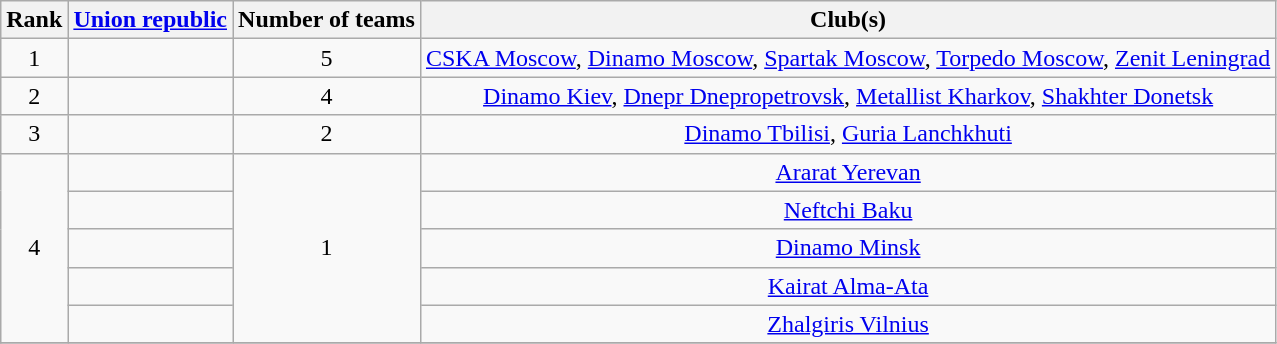<table class="wikitable">
<tr>
<th>Rank</th>
<th><a href='#'>Union republic</a></th>
<th>Number of teams</th>
<th>Club(s)</th>
</tr>
<tr>
<td align="center" rowspan=1>1</td>
<td></td>
<td align="center" rowspan=1>5</td>
<td align="center"><a href='#'>CSKA Moscow</a>, <a href='#'>Dinamo Moscow</a>, <a href='#'>Spartak Moscow</a>, <a href='#'>Torpedo Moscow</a>, <a href='#'>Zenit Leningrad</a></td>
</tr>
<tr>
<td align="center" rowspan=1>2</td>
<td></td>
<td align="center" rowspan=1>4</td>
<td align="center"><a href='#'>Dinamo Kiev</a>, <a href='#'>Dnepr Dnepropetrovsk</a>, <a href='#'>Metallist Kharkov</a>, <a href='#'>Shakhter Donetsk</a></td>
</tr>
<tr>
<td align="center" rowspan=1>3</td>
<td></td>
<td align="center" rowspan=1>2</td>
<td align="center"><a href='#'>Dinamo Tbilisi</a>, <a href='#'>Guria Lanchkhuti</a></td>
</tr>
<tr>
<td align="center" rowspan=5>4</td>
<td></td>
<td align="center" rowspan=5>1</td>
<td align="center"><a href='#'>Ararat Yerevan</a></td>
</tr>
<tr>
<td></td>
<td align="center"><a href='#'>Neftchi Baku</a></td>
</tr>
<tr>
<td></td>
<td align="center"><a href='#'>Dinamo Minsk</a></td>
</tr>
<tr>
<td></td>
<td align="center"><a href='#'>Kairat Alma-Ata</a></td>
</tr>
<tr>
<td></td>
<td align="center"><a href='#'>Zhalgiris Vilnius</a></td>
</tr>
<tr>
</tr>
</table>
